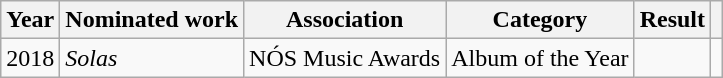<table class="wikitable sortable">
<tr>
<th>Year</th>
<th>Nominated work</th>
<th>Association</th>
<th>Category</th>
<th>Result</th>
<th></th>
</tr>
<tr>
<td rowspan="4" align="center">2018</td>
<td rowspan="4"><em>Solas</em></td>
<td rowspan="2">NÓS Music Awards</td>
<td>Album of the Year</td>
<td></td>
<td style="text-align:center"></td>
</tr>
</table>
